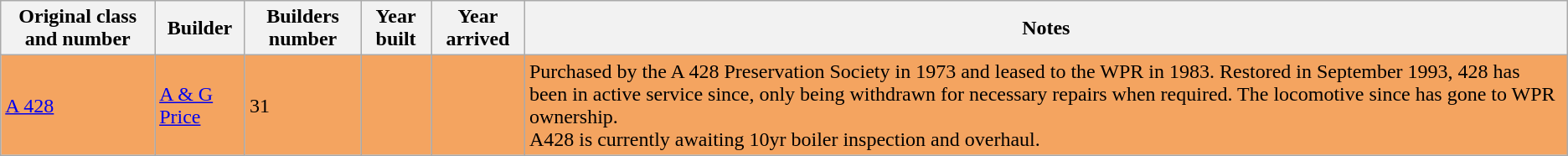<table class="sortable wikitable" border="1">
<tr>
<th>Original class and number</th>
<th>Builder</th>
<th>Builders number</th>
<th>Year built</th>
<th>Year arrived</th>
<th>Notes</th>
</tr>
<tr style="background:#f4a460;">
<td><a href='#'>A 428</a></td>
<td><a href='#'>A & G Price</a></td>
<td>31</td>
<td></td>
<td></td>
<td>Purchased by the A 428 Preservation Society in 1973 and leased to the WPR in 1983. Restored in September 1993, 428 has been in active service since, only being withdrawn for necessary repairs when required. The locomotive since has gone to WPR ownership.<br>A428 is currently awaiting 10yr boiler inspection and overhaul.</td>
</tr>
</table>
